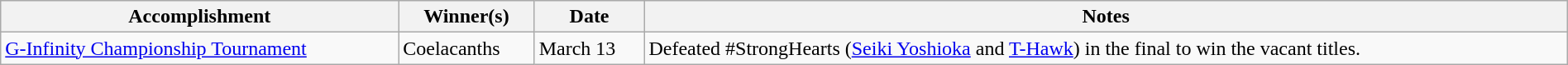<table class="wikitable" style="width:100%;">
<tr>
<th>Accomplishment</th>
<th>Winner(s)</th>
<th>Date</th>
<th>Notes</th>
</tr>
<tr>
<td><a href='#'>G-Infinity Championship Tournament</a></td>
<td>Coelacanths<br></td>
<td>March 13</td>
<td>Defeated #StrongHearts (<a href='#'>Seiki Yoshioka</a> and <a href='#'>T-Hawk</a>) in the final to win the vacant titles.</td>
</tr>
</table>
